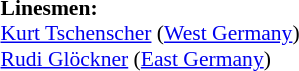<table width=50% style="font-size: 90%">
<tr>
<td><br><strong>Linesmen:</strong>
<br><a href='#'>Kurt Tschenscher</a> (<a href='#'>West Germany</a>)
<br><a href='#'>Rudi Glöckner</a> (<a href='#'>East Germany</a>)</td>
</tr>
</table>
